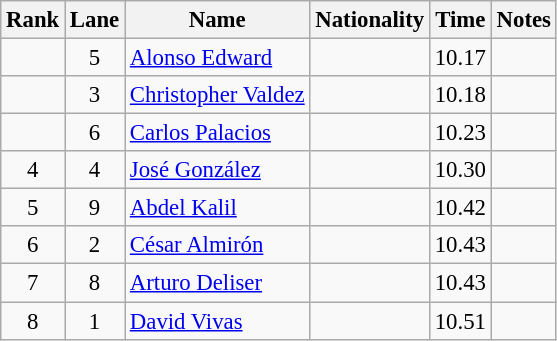<table class="wikitable sortable" style="text-align:center;font-size:95%">
<tr>
<th>Rank</th>
<th>Lane</th>
<th>Name</th>
<th>Nationality</th>
<th>Time</th>
<th>Notes</th>
</tr>
<tr>
<td></td>
<td>5</td>
<td align=left><a href='#'>Alonso Edward</a></td>
<td align=left></td>
<td>10.17</td>
<td></td>
</tr>
<tr>
<td></td>
<td>3</td>
<td align=left><a href='#'>Christopher Valdez</a></td>
<td align=left></td>
<td>10.18</td>
<td></td>
</tr>
<tr>
<td></td>
<td>6</td>
<td align=left><a href='#'>Carlos Palacios</a></td>
<td align=left></td>
<td>10.23</td>
<td></td>
</tr>
<tr>
<td>4</td>
<td>4</td>
<td align=left><a href='#'>José González</a></td>
<td align=left></td>
<td>10.30</td>
<td></td>
</tr>
<tr>
<td>5</td>
<td>9</td>
<td align=left><a href='#'>Abdel Kalil</a></td>
<td align=left></td>
<td>10.42</td>
<td></td>
</tr>
<tr>
<td>6</td>
<td>2</td>
<td align=left><a href='#'>César Almirón</a></td>
<td align=left></td>
<td>10.43</td>
<td></td>
</tr>
<tr>
<td>7</td>
<td>8</td>
<td align=left><a href='#'>Arturo Deliser</a></td>
<td align=left></td>
<td>10.43</td>
<td></td>
</tr>
<tr>
<td>8</td>
<td>1</td>
<td align=left><a href='#'>David Vivas</a></td>
<td align=left></td>
<td>10.51</td>
<td></td>
</tr>
</table>
